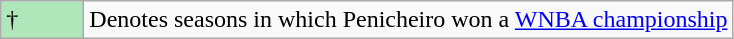<table class="wikitable">
<tr>
<td style="background:#afe6ba; width:3em;">†</td>
<td>Denotes seasons in which Penicheiro won a <a href='#'>WNBA championship</a></td>
</tr>
</table>
